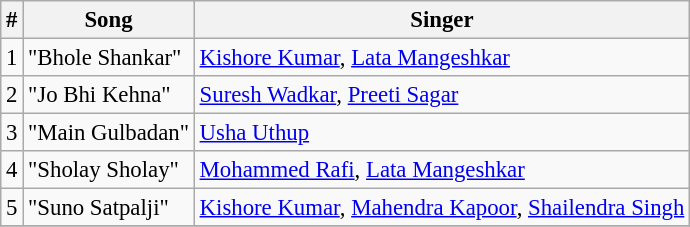<table class="wikitable" style="font-size:95%;">
<tr>
<th>#</th>
<th>Song</th>
<th>Singer</th>
</tr>
<tr>
<td>1</td>
<td>"Bhole Shankar"</td>
<td><a href='#'>Kishore Kumar</a>, <a href='#'>Lata Mangeshkar</a></td>
</tr>
<tr>
<td>2</td>
<td>"Jo Bhi Kehna"</td>
<td><a href='#'>Suresh Wadkar</a>, <a href='#'>Preeti Sagar</a></td>
</tr>
<tr>
<td>3</td>
<td>"Main Gulbadan"</td>
<td><a href='#'>Usha Uthup</a></td>
</tr>
<tr>
<td>4</td>
<td>"Sholay Sholay"</td>
<td><a href='#'>Mohammed Rafi</a>, <a href='#'>Lata Mangeshkar</a></td>
</tr>
<tr>
<td>5</td>
<td>"Suno Satpalji"</td>
<td><a href='#'>Kishore Kumar</a>, <a href='#'>Mahendra Kapoor</a>, <a href='#'>Shailendra Singh</a></td>
</tr>
<tr>
</tr>
</table>
